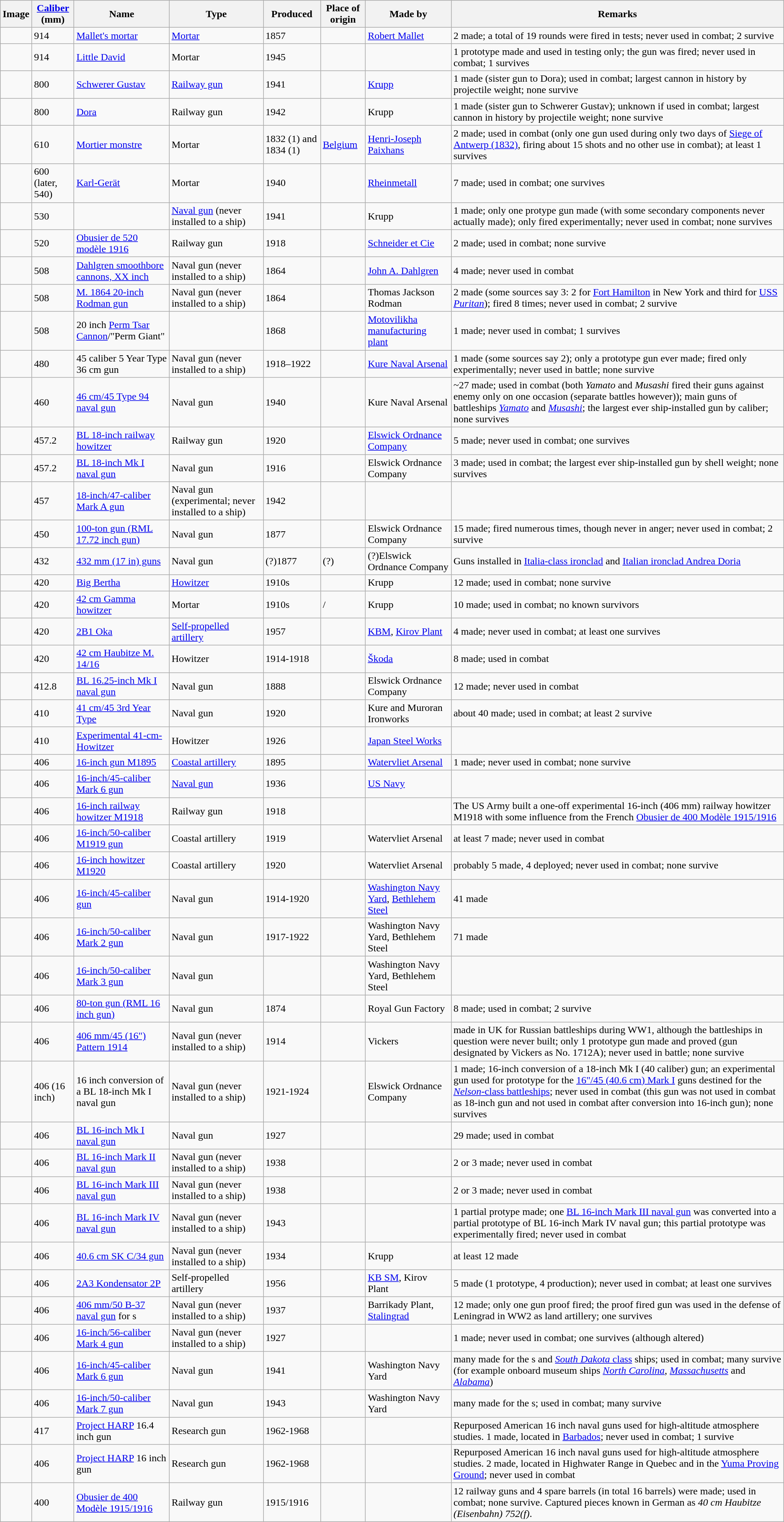<table class="wikitable sortable">
<tr class="hintergrundfarbe6">
<th>Image</th>
<th><a href='#'>Caliber</a> (mm)</th>
<th>Name</th>
<th>Type</th>
<th>Produced</th>
<th>Place of origin</th>
<th>Made by</th>
<th>Remarks</th>
</tr>
<tr>
<td></td>
<td>914</td>
<td><a href='#'>Mallet's mortar</a></td>
<td><a href='#'>Mortar</a></td>
<td>1857</td>
<td></td>
<td><a href='#'>Robert Mallet</a></td>
<td>2 made; a total of 19 rounds were fired in tests; never used in combat; 2 survive</td>
</tr>
<tr>
<td></td>
<td>914</td>
<td><a href='#'>Little David</a></td>
<td>Mortar</td>
<td>1945</td>
<td></td>
<td></td>
<td>1 prototype made and used in testing only; the gun was fired; never used in combat; 1 survives</td>
</tr>
<tr>
<td></td>
<td>800</td>
<td><a href='#'>Schwerer Gustav</a></td>
<td><a href='#'>Railway gun</a></td>
<td>1941</td>
<td></td>
<td><a href='#'>Krupp</a></td>
<td>1 made (sister gun to Dora); used in combat; largest cannon in history by projectile weight; none survive</td>
</tr>
<tr>
<td></td>
<td>800</td>
<td><a href='#'>Dora</a></td>
<td>Railway gun</td>
<td>1942</td>
<td></td>
<td>Krupp</td>
<td>1 made (sister gun to Schwerer Gustav); unknown if used in combat; largest cannon in history by projectile weight; none survive</td>
</tr>
<tr>
<td></td>
<td>610</td>
<td><a href='#'>Mortier monstre</a></td>
<td>Mortar</td>
<td>1832 (1) and 1834 (1)</td>
<td> <a href='#'>Belgium</a></td>
<td><a href='#'>Henri-Joseph Paixhans</a></td>
<td>2 made; used in combat (only one gun used during only two days of <a href='#'>Siege of Antwerp (1832)</a>, firing about 15 shots and no other use in combat); at least 1 survives</td>
</tr>
<tr>
<td></td>
<td>600<br>(later, 540)</td>
<td><a href='#'>Karl-Gerät</a></td>
<td>Mortar</td>
<td>1940</td>
<td></td>
<td><a href='#'>Rheinmetall</a></td>
<td>7 made; used in combat; one survives</td>
</tr>
<tr>
<td></td>
<td>530</td>
<td></td>
<td><a href='#'>Naval gun</a> (never installed to a ship)</td>
<td>1941</td>
<td></td>
<td>Krupp</td>
<td>1 made; only one protype gun made (with some secondary components never actually made); only fired experimentally; never used in combat; none survives</td>
</tr>
<tr>
<td></td>
<td>520</td>
<td><a href='#'>Obusier de 520 modèle 1916</a></td>
<td>Railway gun</td>
<td>1918</td>
<td></td>
<td><a href='#'>Schneider et Cie</a></td>
<td>2 made; used in combat; none survive</td>
</tr>
<tr>
<td></td>
<td>508</td>
<td><a href='#'>Dahlgren smoothbore cannons, XX inch</a></td>
<td>Naval gun (never installed to a ship)</td>
<td>1864</td>
<td></td>
<td><a href='#'>John A. Dahlgren</a></td>
<td>4 made; never used in combat</td>
</tr>
<tr>
<td></td>
<td>508</td>
<td><a href='#'>M. 1864 20-inch Rodman gun</a></td>
<td>Naval gun (never installed to a ship)</td>
<td>1864</td>
<td></td>
<td>Thomas Jackson Rodman</td>
<td>2 made (some sources say 3: 2 for <a href='#'>Fort Hamilton</a> in New York and third for <a href='#'>USS <em>Puritan</em></a>); fired 8 times; never used in combat; 2 survive</td>
</tr>
<tr>
<td></td>
<td>508</td>
<td>20 inch <a href='#'>Perm Tsar Cannon</a>/"Perm Giant"</td>
<td></td>
<td>1868</td>
<td></td>
<td><a href='#'>Motovilikha manufacturing plant</a></td>
<td>1 made; never used in combat; 1 survives</td>
</tr>
<tr>
<td></td>
<td>480</td>
<td>45 caliber 5 Year Type 36 cm gun</td>
<td>Naval gun (never installed to a ship)</td>
<td>1918–1922</td>
<td></td>
<td><a href='#'>Kure Naval Arsenal</a></td>
<td>1 made (some sources say 2); only a prototype gun ever made; fired only experimentally; never used in battle; none survive</td>
</tr>
<tr>
<td></td>
<td>460</td>
<td><a href='#'>46 cm/45 Type 94 naval gun</a></td>
<td>Naval gun</td>
<td>1940</td>
<td></td>
<td>Kure Naval Arsenal</td>
<td>~27 made; used in combat (both <em>Yamato</em> and <em>Musashi</em> fired their guns against enemy only on one occasion (separate battles however)); main guns of battleships <em><a href='#'>Yamato</a></em> and <em><a href='#'>Musashi</a></em>; the largest ever ship-installed gun by caliber; none survives</td>
</tr>
<tr>
<td></td>
<td>457.2</td>
<td><a href='#'>BL 18-inch railway howitzer</a></td>
<td>Railway gun</td>
<td>1920</td>
<td></td>
<td><a href='#'>Elswick Ordnance Company</a></td>
<td>5 made; never used in combat; one survives</td>
</tr>
<tr>
<td></td>
<td>457.2</td>
<td><a href='#'>BL 18-inch Mk I naval gun</a></td>
<td>Naval gun</td>
<td>1916</td>
<td></td>
<td>Elswick Ordnance Company</td>
<td>3 made; used in combat; the largest ever ship-installed gun by shell weight; none survives</td>
</tr>
<tr>
<td></td>
<td>457</td>
<td><a href='#'>18-inch/47-caliber Mark A gun</a></td>
<td>Naval gun (experimental; never installed to a ship)</td>
<td>1942</td>
<td></td>
<td></td>
<td></td>
</tr>
<tr>
<td></td>
<td>450</td>
<td><a href='#'>100-ton gun (RML 17.72 inch gun)</a></td>
<td>Naval gun</td>
<td>1877</td>
<td></td>
<td>Elswick Ordnance Company</td>
<td>15 made; fired numerous times, though never in anger; never used in combat; 2 survive</td>
</tr>
<tr>
<td></td>
<td>432</td>
<td><a href='#'>432 mm (17 in) guns</a></td>
<td>Naval gun</td>
<td>(?)1877</td>
<td>(?)</td>
<td>(?)Elswick Ordnance Company</td>
<td>Guns installed in <a href='#'>Italia-class ironclad</a> and <a href='#'>Italian ironclad Andrea Doria</a></td>
</tr>
<tr>
<td></td>
<td>420</td>
<td><a href='#'>Big Bertha</a></td>
<td><a href='#'>Howitzer</a></td>
<td>1910s </td>
<td></td>
<td>Krupp</td>
<td>12 made; used in combat; none survive</td>
</tr>
<tr>
<td></td>
<td>420</td>
<td><a href='#'>42 cm Gamma howitzer</a></td>
<td>Mortar</td>
<td>1910s </td>
<td> / </td>
<td>Krupp</td>
<td>10 made; used in combat; no known survivors</td>
</tr>
<tr>
<td></td>
<td>420</td>
<td><a href='#'>2B1 Oka</a></td>
<td><a href='#'>Self-propelled artillery</a></td>
<td>1957</td>
<td></td>
<td><a href='#'>KBM</a>, <a href='#'>Kirov Plant</a></td>
<td>4 made; never used in combat; at least one survives</td>
</tr>
<tr>
<td></td>
<td>420</td>
<td><a href='#'>42 cm Haubitze M. 14/16</a></td>
<td>Howitzer</td>
<td>1914-1918</td>
<td></td>
<td><a href='#'>Škoda</a></td>
<td>8 made; used in combat</td>
</tr>
<tr>
<td></td>
<td>412.8</td>
<td><a href='#'>BL 16.25-inch Mk I naval gun</a></td>
<td>Naval gun</td>
<td>1888</td>
<td></td>
<td>Elswick Ordnance Company</td>
<td>12 made; never used in combat</td>
</tr>
<tr>
<td></td>
<td>410</td>
<td><a href='#'>41 cm/45 3rd Year Type</a></td>
<td>Naval gun</td>
<td>1920</td>
<td></td>
<td>Kure and Muroran Ironworks</td>
<td>about 40 made; used in combat; at least 2 survive</td>
</tr>
<tr>
<td></td>
<td>410</td>
<td><a href='#'>Experimental 41-cm-Howitzer</a></td>
<td>Howitzer</td>
<td>1926</td>
<td></td>
<td><a href='#'>Japan Steel Works</a></td>
<td></td>
</tr>
<tr>
<td></td>
<td>406</td>
<td><a href='#'>16-inch gun M1895</a></td>
<td><a href='#'>Coastal artillery</a></td>
<td>1895</td>
<td></td>
<td><a href='#'>Watervliet Arsenal</a></td>
<td>1 made; never used in combat; none survive</td>
</tr>
<tr>
<td></td>
<td>406</td>
<td><a href='#'>16-inch/45-caliber Mark 6 gun</a></td>
<td><a href='#'>Naval gun</a></td>
<td>1936</td>
<td></td>
<td><a href='#'>US Navy</a></td>
<td></td>
</tr>
<tr>
<td></td>
<td>406</td>
<td><a href='#'>16-inch railway howitzer M1918</a></td>
<td>Railway gun</td>
<td>1918</td>
<td></td>
<td></td>
<td>The US Army built a one-off experimental 16-inch (406 mm) railway howitzer M1918 with some influence from the French <a href='#'>Obusier de 400 Modèle 1915/1916</a></td>
</tr>
<tr>
<td></td>
<td>406</td>
<td><a href='#'>16-inch/50-caliber M1919 gun</a></td>
<td>Coastal artillery</td>
<td>1919</td>
<td></td>
<td>Watervliet Arsenal</td>
<td>at least 7 made; never used in combat</td>
</tr>
<tr>
<td></td>
<td>406</td>
<td><a href='#'>16-inch howitzer M1920</a></td>
<td>Coastal artillery</td>
<td>1920</td>
<td></td>
<td>Watervliet Arsenal</td>
<td>probably 5 made, 4 deployed; never used in combat; none survive</td>
</tr>
<tr>
<td></td>
<td>406</td>
<td><a href='#'>16-inch/45-caliber gun</a></td>
<td>Naval gun</td>
<td>1914-1920</td>
<td></td>
<td><a href='#'>Washington Navy Yard</a>, <a href='#'>Bethlehem Steel</a></td>
<td>41 made</td>
</tr>
<tr>
<td></td>
<td>406</td>
<td><a href='#'>16-inch/50-caliber Mark 2 gun</a></td>
<td>Naval gun</td>
<td>1917-1922</td>
<td></td>
<td>Washington Navy Yard, Bethlehem Steel</td>
<td>71 made</td>
</tr>
<tr>
<td></td>
<td>406</td>
<td><a href='#'>16-inch/50-caliber Mark 3 gun</a></td>
<td>Naval gun</td>
<td></td>
<td></td>
<td>Washington Navy Yard, Bethlehem Steel</td>
<td></td>
</tr>
<tr>
<td></td>
<td>406</td>
<td><a href='#'>80-ton gun (RML 16 inch gun)</a></td>
<td>Naval gun</td>
<td>1874</td>
<td></td>
<td>Royal Gun Factory</td>
<td>8 made; used in combat; 2 survive</td>
</tr>
<tr>
<td></td>
<td>406</td>
<td><a href='#'>406 mm/45 (16") Pattern 1914</a></td>
<td>Naval gun (never installed to a ship)</td>
<td>1914</td>
<td><br></td>
<td>Vickers</td>
<td>made in UK for Russian battleships during WW1, although the battleships in question were never built; only 1 prototype gun made and proved (gun designated by Vickers as No. 1712A); never used in battle; none survive</td>
</tr>
<tr>
<td></td>
<td>406 (16 inch)</td>
<td>16 inch conversion of a BL 18-inch Mk I naval gun</td>
<td>Naval gun (never installed to a ship)</td>
<td>1921-1924</td>
<td></td>
<td>Elswick Ordnance Company</td>
<td>1 made; 16-inch conversion of a 18-inch Mk I (40 caliber) gun; an experimental gun used for prototype for the <a href='#'>16"/45 (40.6 cm) Mark I</a> guns destined for the <a href='#'><em>Nelson</em>-class battleships</a>; never used in combat (this gun was not used in combat as 18-inch gun and not used in combat after conversion into 16-inch gun); none survives</td>
</tr>
<tr>
<td></td>
<td>406</td>
<td><a href='#'>BL 16-inch Mk I naval gun</a></td>
<td>Naval gun</td>
<td>1927</td>
<td></td>
<td></td>
<td>29 made; used in combat</td>
</tr>
<tr>
<td></td>
<td>406</td>
<td><a href='#'>BL 16-inch Mark II naval gun</a></td>
<td>Naval gun (never installed to a ship)</td>
<td>1938</td>
<td></td>
<td></td>
<td>2 or 3 made; never used in combat</td>
</tr>
<tr>
<td></td>
<td>406</td>
<td><a href='#'>BL 16-inch Mark III naval gun</a></td>
<td>Naval gun (never installed to a ship)</td>
<td>1938</td>
<td></td>
<td></td>
<td>2 or 3 made; never used in combat</td>
</tr>
<tr>
<td></td>
<td>406</td>
<td><a href='#'>BL 16-inch Mark IV naval gun</a></td>
<td>Naval gun (never installed to a ship)</td>
<td>1943</td>
<td></td>
<td></td>
<td>1 partial protype made; one <a href='#'>BL 16-inch Mark III naval gun</a> was converted into a partial prototype of BL 16-inch Mark IV naval gun; this partial prototype was experimentally fired; never used in combat</td>
</tr>
<tr>
<td></td>
<td>406</td>
<td><a href='#'>40.6 cm SK C/34 gun</a></td>
<td>Naval gun (never installed to a ship)</td>
<td>1934</td>
<td></td>
<td>Krupp</td>
<td>at least 12 made</td>
</tr>
<tr>
<td></td>
<td>406</td>
<td><a href='#'>2A3 Kondensator 2P</a></td>
<td>Self-propelled artillery</td>
<td>1956</td>
<td></td>
<td><a href='#'>KB SM</a>, Kirov Plant</td>
<td>5 made (1 prototype, 4 production); never used in combat; at least one survives</td>
</tr>
<tr>
<td></td>
<td>406</td>
<td><a href='#'>406 mm/50 B-37 naval gun</a> for s</td>
<td>Naval gun (never installed to a ship)</td>
<td>1937</td>
<td></td>
<td>Barrikady Plant, <a href='#'>Stalingrad</a></td>
<td>12 made; only one gun proof fired; the proof fired gun was used in the defense of Leningrad in WW2 as land artillery; one survives</td>
</tr>
<tr>
<td></td>
<td>406</td>
<td><a href='#'>16-inch/56-caliber Mark 4 gun</a></td>
<td>Naval gun (never installed to a ship)</td>
<td>1927</td>
<td></td>
<td></td>
<td>1 made; never used in combat; one survives (although altered)</td>
</tr>
<tr>
<td></td>
<td>406</td>
<td><a href='#'>16-inch/45-caliber Mark 6 gun</a></td>
<td>Naval gun</td>
<td>1941</td>
<td></td>
<td>Washington Navy Yard</td>
<td>many made for the s and <a href='#'><em>South Dakota</em> class</a> ships; used in combat; many survive (for example onboard museum ships <a href='#'><em>North Carolina</em></a>, <a href='#'><em>Massachusetts</em></a> and <a href='#'><em>Alabama</em></a>)</td>
</tr>
<tr>
<td></td>
<td>406</td>
<td><a href='#'>16-inch/50-caliber Mark 7 gun</a></td>
<td>Naval gun</td>
<td>1943</td>
<td></td>
<td>Washington Navy Yard</td>
<td>many made for the s; used in combat; many survive</td>
</tr>
<tr>
<td></td>
<td>417</td>
<td><a href='#'>Project HARP</a> 16.4 inch gun</td>
<td>Research gun</td>
<td>1962-1968</td>
<td><br></td>
<td></td>
<td>Repurposed American 16 inch naval guns used for high-altitude atmosphere studies. 1 made, located in <a href='#'>Barbados</a>; never used in combat; 1 survive</td>
</tr>
<tr>
<td></td>
<td>406</td>
<td><a href='#'>Project HARP</a> 16 inch gun</td>
<td>Research gun</td>
<td>1962-1968</td>
<td><br></td>
<td></td>
<td>Repurposed American 16 inch naval guns used for high-altitude atmosphere studies. 2 made, located in Highwater Range in Quebec and in the <a href='#'>Yuma Proving Ground</a>; never used in combat</td>
</tr>
<tr>
<td></td>
<td>400</td>
<td><a href='#'>Obusier de 400 Modèle 1915/1916</a></td>
<td>Railway gun</td>
<td>1915/1916</td>
<td></td>
<td></td>
<td>12 railway guns and 4 spare barrels (in total 16 barrels) were made; used in combat; none survive. Captured pieces known in German as <em>40 cm Haubitze (Eisenbahn) 752(f)</em>.</td>
</tr>
</table>
